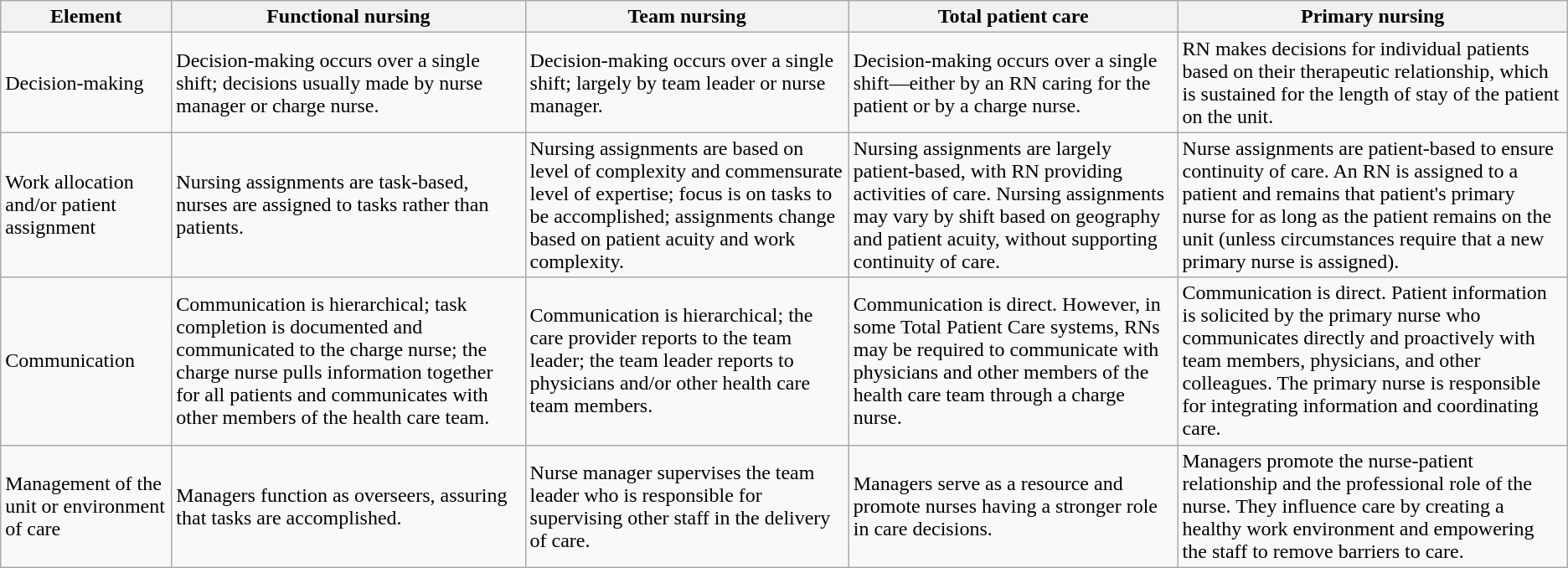<table class="wikitable">
<tr>
<th>Element</th>
<th>Functional nursing</th>
<th>Team nursing</th>
<th>Total patient care</th>
<th>Primary nursing</th>
</tr>
<tr>
<td>Decision-making</td>
<td>Decision-making occurs over a single shift; decisions usually made by nurse manager or charge nurse.</td>
<td>Decision-making occurs over a single shift; largely by team leader or nurse manager.</td>
<td>Decision-making occurs over a single shift—either by an RN caring for the patient or by a charge nurse.</td>
<td>RN makes decisions for individual patients based on their therapeutic relationship, which is sustained for the length of stay of the patient on the unit.</td>
</tr>
<tr>
<td>Work allocation and/or patient assignment</td>
<td>Nursing assignments are task-based, nurses are assigned to tasks rather than patients.</td>
<td>Nursing assignments are based on level of complexity and commensurate level of expertise; focus is on tasks to be accomplished; assignments change based on patient acuity and work complexity.</td>
<td>Nursing assignments are largely patient-based, with RN providing activities of care. Nursing assignments may vary by shift based on geography and patient acuity, without supporting continuity of care.</td>
<td>Nurse assignments are patient-based to ensure continuity of care. An RN is assigned to a patient and remains that patient's primary nurse for as long as the patient remains on the unit (unless circumstances require that a new primary nurse is assigned).</td>
</tr>
<tr>
<td>Communication</td>
<td>Communication is hierarchical; task completion is documented and communicated to the charge nurse; the charge nurse pulls information together for all patients and communicates with other members of the health care team.</td>
<td>Communication is hierarchical; the care provider reports to the team leader; the team leader reports to physicians and/or other health care team members.</td>
<td>Communication is direct. However, in some Total Patient Care systems, RNs may be required to communicate with physicians and other members of the health care team through a charge nurse.</td>
<td>Communication is direct. Patient information is solicited by the primary nurse who communicates directly and proactively with team members, physicians, and other colleagues. The primary nurse is responsible for integrating information and coordinating care.</td>
</tr>
<tr>
<td>Management of the unit or environment of care</td>
<td>Managers function as overseers, assuring that tasks are accomplished.</td>
<td>Nurse manager supervises the team leader who is responsible for supervising other staff in the delivery of care.</td>
<td>Managers serve as a resource and promote nurses having a stronger role in care decisions.</td>
<td>Managers promote the nurse-patient relationship and the professional role of the nurse. They influence care by creating a healthy work environment and empowering the staff to remove barriers to care.</td>
</tr>
</table>
